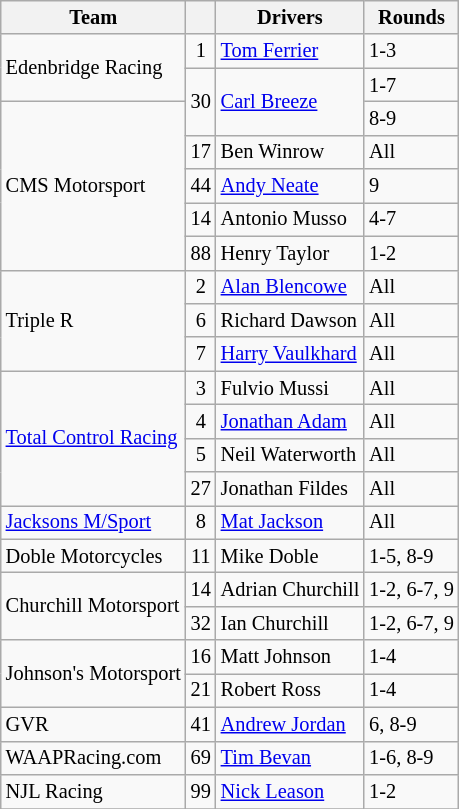<table class="wikitable" style="font-size: 85%;">
<tr>
<th>Team</th>
<th></th>
<th>Drivers</th>
<th>Rounds</th>
</tr>
<tr>
<td rowspan=2>Edenbridge Racing</td>
<td align=center>1</td>
<td> <a href='#'>Tom Ferrier</a></td>
<td>1-3</td>
</tr>
<tr>
<td align=center rowspan=2>30</td>
<td rowspan=2> <a href='#'>Carl Breeze</a></td>
<td>1-7</td>
</tr>
<tr>
<td rowspan=5>CMS Motorsport</td>
<td>8-9</td>
</tr>
<tr>
<td align=center>17</td>
<td> Ben Winrow</td>
<td>All</td>
</tr>
<tr>
<td align=center>44</td>
<td> <a href='#'>Andy Neate</a></td>
<td>9</td>
</tr>
<tr>
<td align=center>14</td>
<td> Antonio Musso</td>
<td>4-7</td>
</tr>
<tr>
<td align=center>88</td>
<td> Henry Taylor</td>
<td>1-2</td>
</tr>
<tr>
<td rowspan=3>Triple R</td>
<td align=center>2</td>
<td> <a href='#'>Alan Blencowe</a></td>
<td>All</td>
</tr>
<tr>
<td align=center>6</td>
<td> Richard Dawson</td>
<td>All</td>
</tr>
<tr>
<td align=center>7</td>
<td> <a href='#'>Harry Vaulkhard</a></td>
<td>All</td>
</tr>
<tr>
<td rowspan=4><a href='#'>Total Control Racing</a></td>
<td align=center>3</td>
<td> Fulvio Mussi</td>
<td>All</td>
</tr>
<tr>
<td align=center>4</td>
<td> <a href='#'>Jonathan Adam</a></td>
<td>All</td>
</tr>
<tr>
<td align=center>5</td>
<td> Neil Waterworth</td>
<td>All</td>
</tr>
<tr>
<td align=center>27</td>
<td> Jonathan Fildes</td>
<td>All</td>
</tr>
<tr>
<td><a href='#'>Jacksons M/Sport</a></td>
<td align=center>8</td>
<td> <a href='#'>Mat Jackson</a></td>
<td>All</td>
</tr>
<tr>
<td>Doble Motorcycles</td>
<td align=center>11</td>
<td> Mike Doble</td>
<td>1-5, 8-9</td>
</tr>
<tr>
<td rowspan=2>Churchill Motorsport</td>
<td align=center>14</td>
<td> Adrian Churchill</td>
<td>1-2, 6-7, 9</td>
</tr>
<tr>
<td align=center>32</td>
<td> Ian Churchill</td>
<td>1-2, 6-7, 9</td>
</tr>
<tr>
<td rowspan=2>Johnson's Motorsport</td>
<td align=center>16</td>
<td> Matt Johnson</td>
<td>1-4</td>
</tr>
<tr>
<td align=center>21</td>
<td> Robert Ross</td>
<td>1-4</td>
</tr>
<tr>
<td>GVR</td>
<td align=center>41</td>
<td> <a href='#'>Andrew Jordan</a></td>
<td>6, 8-9</td>
</tr>
<tr>
<td>WAAPRacing.com</td>
<td align=center>69</td>
<td> <a href='#'>Tim Bevan</a></td>
<td>1-6, 8-9</td>
</tr>
<tr>
<td>NJL Racing</td>
<td align=center>99</td>
<td> <a href='#'>Nick Leason</a></td>
<td>1-2</td>
</tr>
<tr>
</tr>
</table>
